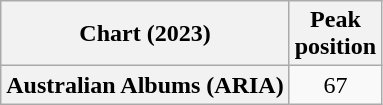<table class="wikitable plainrowheaders" style="text-align:center">
<tr>
<th scope="col">Chart (2023)</th>
<th scope="col">Peak<br>position</th>
</tr>
<tr>
<th scope="row">Australian Albums (ARIA)</th>
<td>67</td>
</tr>
</table>
